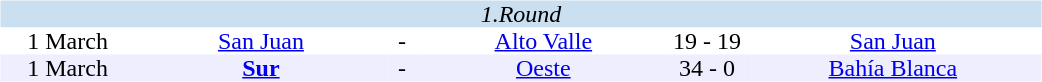<table width=700>
<tr>
<td width=700 valign="top"><br><table border=0 cellspacing=0 cellpadding=0 style="font-size: 100%; border-collapse: collapse;" width=100%>
<tr bgcolor="#CADFF0">
<td style="font-size:100%"; align="center" colspan="6"><em>1.Round</em></td>
</tr>
<tr align=center bgcolor=#FFFFFF>
<td width=90>1 March</td>
<td width=170><a href='#'>San Juan</a></td>
<td width=20>-</td>
<td width=170><a href='#'>Alto Valle</a></td>
<td width=50>19 - 19</td>
<td width=200><a href='#'>San Juan</a></td>
</tr>
<tr align=center bgcolor=#EEEEFF>
<td width=90>1 March</td>
<td width=170><strong><a href='#'>Sur</a></strong></td>
<td width=20>-</td>
<td width=170><a href='#'>Oeste</a></td>
<td width=50>34 - 0</td>
<td width=200><a href='#'>Bahía Blanca</a></td>
</tr>
</table>
</td>
</tr>
</table>
